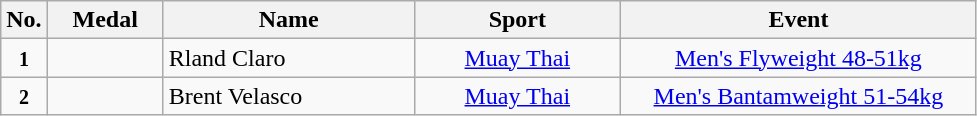<table class="wikitable" style="font-size:100%; text-align:center;">
<tr>
<th width="10">No.</th>
<th width="70">Medal</th>
<th width="160">Name</th>
<th width="130">Sport</th>
<th width="230">Event</th>
</tr>
<tr>
<td><small><strong>1</strong></small></td>
<td></td>
<td align=left>Rland Claro</td>
<td> <a href='#'>Muay Thai</a></td>
<td><a href='#'>Men's Flyweight 48-51kg</a></td>
</tr>
<tr>
<td><small><strong>2</strong></small></td>
<td></td>
<td align=left>Brent Velasco</td>
<td> <a href='#'>Muay Thai</a></td>
<td><a href='#'>Men's Bantamweight 51-54kg</a></td>
</tr>
</table>
